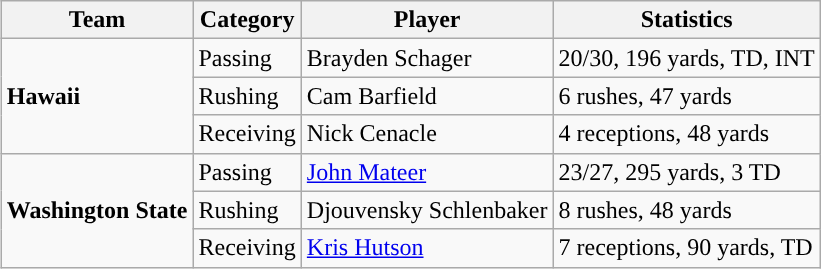<table class="wikitable" style="float: right;">
<tr>
<th>Team</th>
<th>Category</th>
<th>Player</th>
<th>Statistics</th>
</tr>
<tr>
<td rowspan=3><strong>Hawaii</strong></td>
<td>Passing</td>
<td>Brayden Schager</td>
<td>20/30, 196 yards, TD, INT</td>
</tr>
<tr>
<td>Rushing</td>
<td>Cam Barfield</td>
<td>6 rushes, 47 yards</td>
</tr>
<tr>
<td>Receiving</td>
<td>Nick Cenacle</td>
<td>4 receptions, 48 yards</td>
</tr>
<tr>
<td rowspan=3><strong>Washington State</strong></td>
<td>Passing</td>
<td><a href='#'>John Mateer</a></td>
<td>23/27, 295 yards, 3 TD</td>
</tr>
<tr>
<td>Rushing</td>
<td>Djouvensky Schlenbaker</td>
<td>8 rushes, 48 yards</td>
</tr>
<tr>
<td>Receiving</td>
<td><a href='#'>Kris Hutson</a></td>
<td>7 receptions, 90 yards, TD</td>
</tr>
</table>
